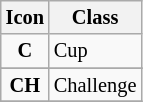<table class="wikitable" style="font-size: 85%;">
<tr>
<th>Icon</th>
<th>Class</th>
</tr>
<tr>
<td align=center><strong><span>C</span></strong></td>
<td>Cup</td>
</tr>
<tr>
</tr>
<tr>
<td align=center><strong><span>CH</span></strong></td>
<td>Challenge</td>
</tr>
<tr>
</tr>
</table>
